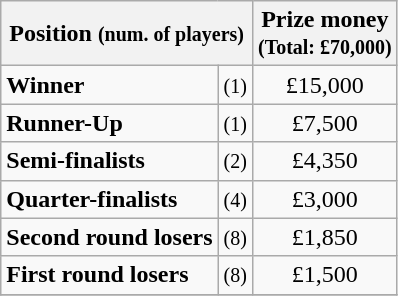<table class="wikitable">
<tr>
<th colspan=2>Position <small>(num. of players)</small></th>
<th>Prize money<br><small>(Total: £70,000)</small></th>
</tr>
<tr>
<td><strong>Winner</strong></td>
<td align=center><small>(1)</small></td>
<td align=center>£15,000</td>
</tr>
<tr>
<td><strong>Runner-Up</strong></td>
<td align=center><small>(1)</small></td>
<td align=center>£7,500</td>
</tr>
<tr>
<td><strong>Semi-finalists</strong></td>
<td align=center><small>(2)</small></td>
<td align=center>£4,350</td>
</tr>
<tr>
<td><strong>Quarter-finalists</strong></td>
<td align=center><small>(4)</small></td>
<td align=center>£3,000</td>
</tr>
<tr>
<td><strong>Second round losers</strong></td>
<td align=center><small>(8)</small></td>
<td align=center>£1,850</td>
</tr>
<tr>
<td><strong>First round losers</strong></td>
<td align=center><small>(8)</small></td>
<td align=center>£1,500</td>
</tr>
<tr>
</tr>
</table>
